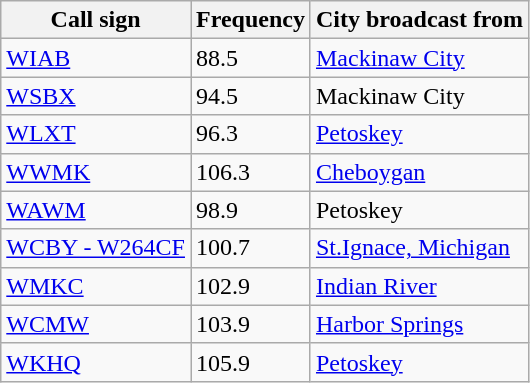<table class="wikitable">
<tr>
<th>Call sign</th>
<th>Frequency</th>
<th>City broadcast from</th>
</tr>
<tr>
<td><a href='#'>WIAB</a></td>
<td>88.5</td>
<td><a href='#'>Mackinaw City</a></td>
</tr>
<tr>
<td><a href='#'>WSBX</a></td>
<td>94.5</td>
<td>Mackinaw City</td>
</tr>
<tr>
<td><a href='#'>WLXT</a></td>
<td>96.3</td>
<td><a href='#'>Petoskey</a></td>
</tr>
<tr>
<td><a href='#'>WWMK</a></td>
<td>106.3</td>
<td><a href='#'>Cheboygan</a></td>
</tr>
<tr>
<td><a href='#'>WAWM</a></td>
<td>98.9</td>
<td>Petoskey</td>
</tr>
<tr>
<td><a href='#'>WCBY - W264CF</a></td>
<td>100.7</td>
<td><a href='#'>St.Ignace, Michigan</a></td>
</tr>
<tr>
<td><a href='#'>WMKC</a></td>
<td>102.9</td>
<td><a href='#'>Indian River</a></td>
</tr>
<tr>
<td><a href='#'>WCMW</a></td>
<td>103.9</td>
<td><a href='#'>Harbor Springs</a></td>
</tr>
<tr>
<td><a href='#'>WKHQ</a></td>
<td>105.9</td>
<td><a href='#'>Petoskey</a></td>
</tr>
</table>
